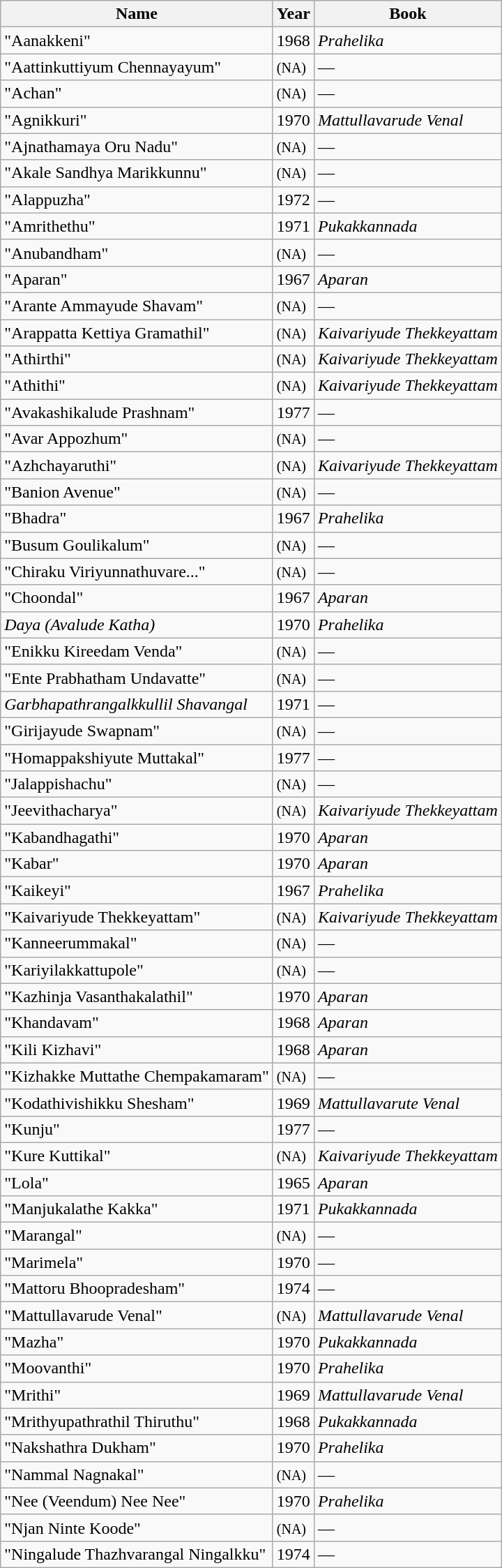<table class="wikitable">
<tr align="center">
<th>Name</th>
<th>Year</th>
<th>Book</th>
</tr>
<tr>
<td>"Aanakkeni"</td>
<td>1968</td>
<td><em>Prahelika</em></td>
</tr>
<tr>
<td>"Aattinkuttiyum Chennayayum"</td>
<td><small>(NA)</small></td>
<td>—</td>
</tr>
<tr>
<td>"Achan"</td>
<td><small>(NA)</small></td>
<td>—</td>
</tr>
<tr>
<td>"Agnikkuri"</td>
<td>1970</td>
<td><em>Mattullavarude Venal</em></td>
</tr>
<tr>
<td>"Ajnathamaya Oru Nadu"</td>
<td><small>(NA)</small></td>
<td>—</td>
</tr>
<tr>
<td>"Akale Sandhya Marikkunnu"</td>
<td><small>(NA)</small></td>
<td>—</td>
</tr>
<tr>
<td>"Alappuzha"</td>
<td>1972</td>
<td>—</td>
</tr>
<tr>
<td>"Amrithethu"</td>
<td>1971</td>
<td><em>Pukakkannada</em></td>
</tr>
<tr>
<td>"Anubandham"</td>
<td><small>(NA)</small></td>
<td>—</td>
</tr>
<tr>
<td>"Aparan"</td>
<td>1967</td>
<td><em>Aparan</em></td>
</tr>
<tr>
<td>"Arante Ammayude Shavam"</td>
<td><small>(NA)</small></td>
<td>—</td>
</tr>
<tr>
<td>"Arappatta Kettiya Gramathil"</td>
<td><small>(NA)</small></td>
<td><em>Kaivariyude Thekkeyattam</em></td>
</tr>
<tr>
<td>"Athirthi"</td>
<td><small>(NA)</small></td>
<td><em>Kaivariyude Thekkeyattam</em></td>
</tr>
<tr>
<td>"Athithi"</td>
<td><small>(NA)</small></td>
<td><em>Kaivariyude Thekkeyattam</em></td>
</tr>
<tr>
<td>"Avakashikalude Prashnam"</td>
<td>1977</td>
<td>—</td>
</tr>
<tr>
<td>"Avar Appozhum"</td>
<td><small>(NA)</small></td>
<td>—</td>
</tr>
<tr>
<td>"Azhchayaruthi"</td>
<td><small>(NA)</small></td>
<td><em>Kaivariyude Thekkeyattam</em></td>
</tr>
<tr>
<td>"Banion Avenue"</td>
<td><small>(NA)</small></td>
<td>—</td>
</tr>
<tr>
<td>"Bhadra"</td>
<td>1967</td>
<td><em>Prahelika</em></td>
</tr>
<tr>
<td>"Busum Goulikalum"</td>
<td><small>(NA)</small></td>
<td>—</td>
</tr>
<tr>
<td>"Chiraku Viriyunnathuvare..."</td>
<td><small>(NA)</small></td>
<td>—</td>
</tr>
<tr>
<td>"Choondal"</td>
<td>1967</td>
<td><em>Aparan</em></td>
</tr>
<tr>
<td><em>Daya (Avalude Katha)</em></td>
<td>1970</td>
<td><em>Prahelika</em></td>
</tr>
<tr>
<td>"Enikku Kireedam Venda"</td>
<td><small>(NA)</small></td>
<td>—</td>
</tr>
<tr>
<td>"Ente Prabhatham Undavatte"</td>
<td><small>(NA)</small></td>
<td>—</td>
</tr>
<tr>
<td><em>Garbhapathrangalkkullil Shavangal</em></td>
<td>1971</td>
<td>—</td>
</tr>
<tr>
<td>"Girijayude Swapnam"</td>
<td><small>(NA)</small></td>
<td>—</td>
</tr>
<tr>
<td>"Homappakshiyute Muttakal"</td>
<td>1977</td>
<td>—</td>
</tr>
<tr>
<td>"Jalappishachu"</td>
<td><small>(NA)</small></td>
<td>—</td>
</tr>
<tr>
<td>"Jeevithacharya"</td>
<td><small>(NA)</small></td>
<td><em>Kaivariyude Thekkeyattam</em></td>
</tr>
<tr>
<td>"Kabandhagathi"</td>
<td>1970</td>
<td><em>Aparan</em></td>
</tr>
<tr>
<td>"Kabar"</td>
<td>1970</td>
<td><em>Aparan</em></td>
</tr>
<tr>
<td>"Kaikeyi"</td>
<td>1967</td>
<td><em>Prahelika</em></td>
</tr>
<tr>
<td>"Kaivariyude Thekkeyattam"</td>
<td><small>(NA)</small></td>
<td><em>Kaivariyude Thekkeyattam</em></td>
</tr>
<tr>
<td>"Kanneerummakal"</td>
<td><small>(NA)</small></td>
<td>—</td>
</tr>
<tr>
<td>"Kariyilakkattupole"</td>
<td><small>(NA)</small></td>
<td>—</td>
</tr>
<tr>
<td>"Kazhinja Vasanthakalathil"</td>
<td>1970</td>
<td><em>Aparan</em></td>
</tr>
<tr>
<td>"Khandavam"</td>
<td>1968</td>
<td><em>Aparan</em></td>
</tr>
<tr>
<td>"Kili Kizhavi"</td>
<td>1968</td>
<td><em>Aparan</em></td>
</tr>
<tr>
<td>"Kizhakke Muttathe Chempakamaram"</td>
<td><small>(NA)</small></td>
<td>—</td>
</tr>
<tr>
<td>"Kodathivishikku Shesham"</td>
<td>1969</td>
<td><em>Mattullavarute Venal</em></td>
</tr>
<tr>
<td>"Kunju"</td>
<td>1977</td>
<td>—</td>
</tr>
<tr>
<td>"Kure Kuttikal"</td>
<td><small>(NA)</small></td>
<td><em>Kaivariyude Thekkeyattam</em></td>
</tr>
<tr>
<td>"Lola"</td>
<td>1965</td>
<td><em>Aparan</em></td>
</tr>
<tr>
<td>"Manjukalathe Kakka"</td>
<td>1971</td>
<td><em>Pukakkannada</em></td>
</tr>
<tr>
<td>"Marangal"</td>
<td><small>(NA)</small></td>
<td>—</td>
</tr>
<tr>
<td>"Marimela"</td>
<td>1970</td>
<td>—</td>
</tr>
<tr>
<td>"Mattoru Bhoopradesham"</td>
<td>1974</td>
<td>—</td>
</tr>
<tr>
<td>"Mattullavarude Venal"</td>
<td><small>(NA)</small></td>
<td><em>Mattullavarude Venal</em></td>
</tr>
<tr>
<td>"Mazha"</td>
<td>1970</td>
<td><em>Pukakkannada</em></td>
</tr>
<tr>
<td>"Moovanthi"</td>
<td>1970</td>
<td><em>Prahelika</em></td>
</tr>
<tr>
<td>"Mrithi"</td>
<td>1969</td>
<td><em>Mattullavarude Venal</em></td>
</tr>
<tr>
<td>"Mrithyupathrathil Thiruthu"</td>
<td>1968</td>
<td><em>Pukakkannada</em></td>
</tr>
<tr>
<td>"Nakshathra Dukham"</td>
<td>1970</td>
<td><em>Prahelika</em></td>
</tr>
<tr>
<td>"Nammal Nagnakal"</td>
<td><small>(NA)</small></td>
<td>—</td>
</tr>
<tr>
<td>"Nee (Veendum) Nee Nee"</td>
<td>1970</td>
<td><em>Prahelika</em></td>
</tr>
<tr>
<td>"Njan Ninte Koode"</td>
<td><small>(NA)</small></td>
<td>—</td>
</tr>
<tr>
<td>"Ningalude Thazhvarangal Ningalkku"</td>
<td>1974</td>
<td>—</td>
</tr>
</table>
